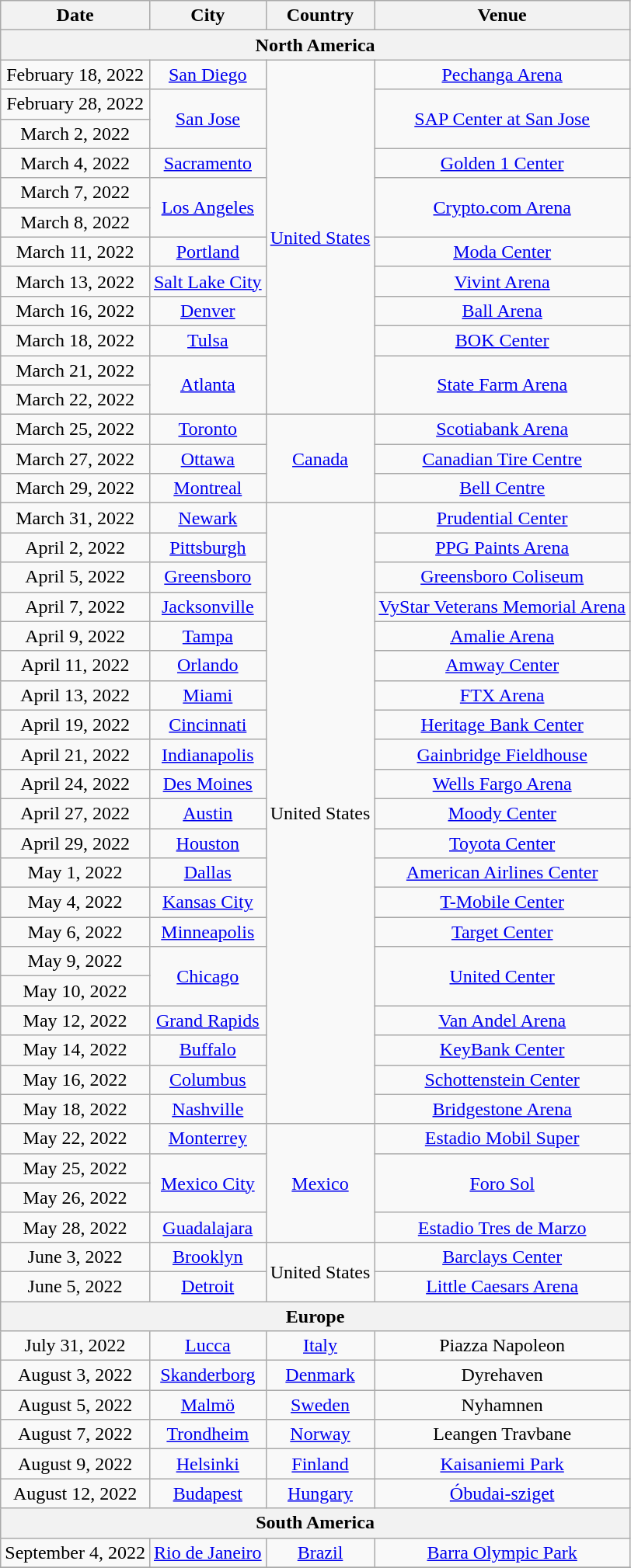<table class="wikitable plainrowheaders" style="text-align:center;">
<tr>
<th scope="col">Date</th>
<th scope="col">City</th>
<th scope="col">Country</th>
<th scope="col">Venue</th>
</tr>
<tr>
<th colspan="4">North America</th>
</tr>
<tr>
<td scope="row">February 18, 2022</td>
<td><a href='#'>San Diego</a></td>
<td rowspan="12"><a href='#'>United States</a></td>
<td><a href='#'>Pechanga Arena</a></td>
</tr>
<tr>
<td scope="row">February 28, 2022</td>
<td rowspan="2"><a href='#'>San Jose</a></td>
<td rowspan="2"><a href='#'>SAP Center at San Jose</a></td>
</tr>
<tr>
<td scope="row">March 2, 2022</td>
</tr>
<tr>
<td scope="row">March 4, 2022</td>
<td><a href='#'>Sacramento</a></td>
<td><a href='#'>Golden 1 Center</a></td>
</tr>
<tr>
<td scope="row">March 7, 2022</td>
<td rowspan="2"><a href='#'>Los Angeles</a></td>
<td rowspan="2"><a href='#'>Crypto.com Arena</a></td>
</tr>
<tr>
<td scope="row">March 8, 2022</td>
</tr>
<tr>
<td scope="row">March 11, 2022</td>
<td><a href='#'>Portland</a></td>
<td><a href='#'>Moda Center</a></td>
</tr>
<tr>
<td scope="row">March 13, 2022</td>
<td><a href='#'>Salt Lake City</a></td>
<td><a href='#'>Vivint Arena</a></td>
</tr>
<tr>
<td scope="row">March 16, 2022</td>
<td><a href='#'>Denver</a></td>
<td><a href='#'>Ball Arena</a></td>
</tr>
<tr>
<td scope="row">March 18, 2022</td>
<td><a href='#'>Tulsa</a></td>
<td><a href='#'>BOK Center</a></td>
</tr>
<tr>
<td scope="row">March 21, 2022</td>
<td rowspan="2"><a href='#'>Atlanta</a></td>
<td rowspan="2"><a href='#'>State Farm Arena</a></td>
</tr>
<tr>
<td scope="row">March 22, 2022</td>
</tr>
<tr>
<td scope="row">March 25, 2022</td>
<td><a href='#'>Toronto</a></td>
<td rowspan="3"><a href='#'>Canada</a></td>
<td><a href='#'>Scotiabank Arena</a></td>
</tr>
<tr>
<td scope="row">March 27, 2022</td>
<td><a href='#'>Ottawa</a></td>
<td><a href='#'>Canadian Tire Centre</a></td>
</tr>
<tr>
<td scope="row">March 29, 2022</td>
<td><a href='#'>Montreal</a></td>
<td><a href='#'>Bell Centre</a></td>
</tr>
<tr>
<td scope="row">March 31, 2022</td>
<td><a href='#'>Newark</a></td>
<td rowspan="21">United States</td>
<td><a href='#'>Prudential Center</a></td>
</tr>
<tr>
<td scope="row">April 2, 2022</td>
<td><a href='#'>Pittsburgh</a></td>
<td><a href='#'>PPG Paints Arena</a></td>
</tr>
<tr>
<td scope="row">April 5, 2022</td>
<td><a href='#'>Greensboro</a></td>
<td><a href='#'>Greensboro Coliseum</a></td>
</tr>
<tr>
<td scope="row">April 7, 2022</td>
<td><a href='#'>Jacksonville</a></td>
<td><a href='#'>VyStar Veterans Memorial Arena</a></td>
</tr>
<tr>
<td scope="row">April 9, 2022</td>
<td><a href='#'>Tampa</a></td>
<td><a href='#'>Amalie Arena</a></td>
</tr>
<tr>
<td scope="row">April 11, 2022</td>
<td><a href='#'>Orlando</a></td>
<td><a href='#'>Amway Center</a></td>
</tr>
<tr>
<td scope="row">April 13, 2022</td>
<td><a href='#'>Miami</a></td>
<td><a href='#'>FTX Arena</a></td>
</tr>
<tr>
<td scope="row">April 19, 2022</td>
<td><a href='#'>Cincinnati</a></td>
<td><a href='#'>Heritage Bank Center</a></td>
</tr>
<tr>
<td scope="row">April 21, 2022</td>
<td><a href='#'>Indianapolis</a></td>
<td><a href='#'>Gainbridge Fieldhouse</a></td>
</tr>
<tr>
<td scope="row">April 24, 2022</td>
<td><a href='#'>Des Moines</a></td>
<td><a href='#'>Wells Fargo Arena</a></td>
</tr>
<tr>
<td scope="row">April 27, 2022</td>
<td><a href='#'>Austin</a></td>
<td><a href='#'>Moody Center</a></td>
</tr>
<tr>
<td scope="row">April 29, 2022</td>
<td><a href='#'>Houston</a></td>
<td><a href='#'>Toyota Center</a></td>
</tr>
<tr>
<td scope="row">May 1, 2022</td>
<td><a href='#'>Dallas</a></td>
<td><a href='#'>American Airlines Center</a></td>
</tr>
<tr>
<td scope="row">May 4, 2022</td>
<td><a href='#'>Kansas City</a></td>
<td><a href='#'>T-Mobile Center</a></td>
</tr>
<tr>
<td scope="row">May 6, 2022</td>
<td><a href='#'>Minneapolis</a></td>
<td><a href='#'>Target Center</a></td>
</tr>
<tr>
<td scope="row">May 9, 2022</td>
<td rowspan="2"><a href='#'>Chicago</a></td>
<td rowspan="2"><a href='#'>United Center</a></td>
</tr>
<tr>
<td scope="row">May 10, 2022</td>
</tr>
<tr>
<td scope="row">May 12, 2022</td>
<td><a href='#'>Grand Rapids</a></td>
<td><a href='#'>Van Andel Arena</a></td>
</tr>
<tr>
<td scope="row">May 14, 2022</td>
<td><a href='#'>Buffalo</a></td>
<td><a href='#'>KeyBank Center</a></td>
</tr>
<tr>
<td scope="row">May 16, 2022</td>
<td><a href='#'>Columbus</a></td>
<td><a href='#'>Schottenstein Center</a></td>
</tr>
<tr>
<td scope="row">May 18, 2022</td>
<td><a href='#'>Nashville</a></td>
<td><a href='#'>Bridgestone Arena</a></td>
</tr>
<tr>
<td scope="row">May 22, 2022</td>
<td><a href='#'>Monterrey</a></td>
<td rowspan="4"><a href='#'>Mexico</a></td>
<td><a href='#'>Estadio Mobil Super</a></td>
</tr>
<tr>
<td scope="row">May 25, 2022</td>
<td rowspan="2"><a href='#'>Mexico City</a></td>
<td rowspan="2"><a href='#'>Foro Sol</a></td>
</tr>
<tr>
<td scope="row">May 26, 2022</td>
</tr>
<tr>
<td scope="row">May 28, 2022</td>
<td><a href='#'>Guadalajara</a></td>
<td><a href='#'>Estadio Tres de Marzo</a></td>
</tr>
<tr>
<td>June 3, 2022</td>
<td><a href='#'>Brooklyn</a></td>
<td rowspan="2">United States</td>
<td><a href='#'>Barclays Center</a></td>
</tr>
<tr>
<td>June 5, 2022</td>
<td><a href='#'>Detroit</a></td>
<td><a href='#'>Little Caesars Arena</a></td>
</tr>
<tr>
<th colspan="4">Europe</th>
</tr>
<tr>
<td>July 31, 2022</td>
<td><a href='#'>Lucca</a></td>
<td><a href='#'>Italy</a></td>
<td>Piazza Napoleon</td>
</tr>
<tr>
<td>August 3, 2022</td>
<td><a href='#'>Skanderborg</a></td>
<td><a href='#'>Denmark</a></td>
<td>Dyrehaven</td>
</tr>
<tr>
<td>August 5, 2022</td>
<td><a href='#'>Malmö</a></td>
<td><a href='#'>Sweden</a></td>
<td>Nyhamnen</td>
</tr>
<tr>
<td>August 7, 2022</td>
<td><a href='#'>Trondheim</a></td>
<td><a href='#'>Norway</a></td>
<td>Leangen Travbane</td>
</tr>
<tr>
<td>August 9, 2022</td>
<td><a href='#'>Helsinki</a></td>
<td><a href='#'>Finland</a></td>
<td><a href='#'>Kaisaniemi Park</a></td>
</tr>
<tr>
<td>August 12, 2022</td>
<td><a href='#'>Budapest</a></td>
<td><a href='#'>Hungary</a></td>
<td><a href='#'>Óbudai-sziget</a></td>
</tr>
<tr>
<th colspan="4">South America</th>
</tr>
<tr>
<td>September 4, 2022</td>
<td><a href='#'>Rio de Janeiro</a></td>
<td><a href='#'>Brazil</a></td>
<td><a href='#'>Barra Olympic Park</a></td>
</tr>
<tr>
</tr>
</table>
